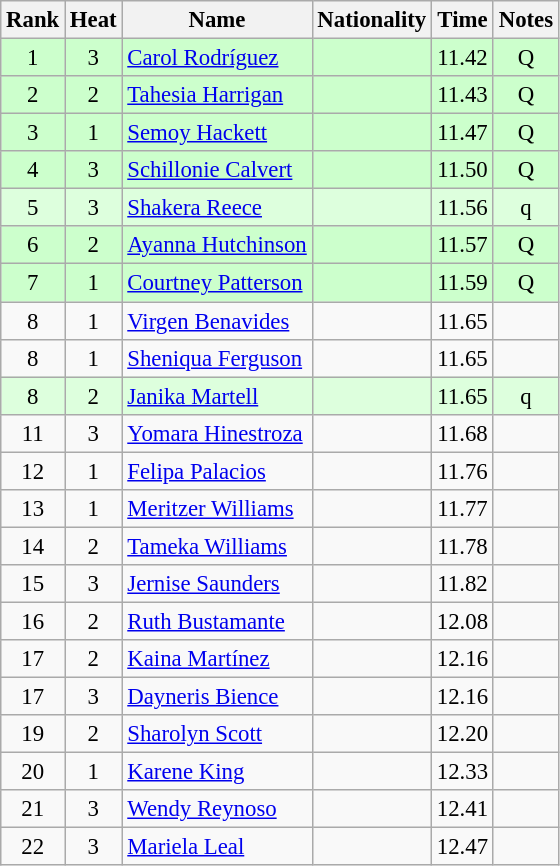<table class="wikitable sortable" style="text-align:center; font-size:95%">
<tr>
<th>Rank</th>
<th>Heat</th>
<th>Name</th>
<th>Nationality</th>
<th>Time</th>
<th>Notes</th>
</tr>
<tr bgcolor=ccffcc>
<td>1</td>
<td>3</td>
<td align=left><a href='#'>Carol Rodríguez</a></td>
<td align=left></td>
<td>11.42</td>
<td>Q</td>
</tr>
<tr bgcolor=ccffcc>
<td>2</td>
<td>2</td>
<td align=left><a href='#'>Tahesia Harrigan</a></td>
<td align=left></td>
<td>11.43</td>
<td>Q</td>
</tr>
<tr bgcolor=ccffcc>
<td>3</td>
<td>1</td>
<td align=left><a href='#'>Semoy Hackett</a></td>
<td align=left></td>
<td>11.47</td>
<td>Q</td>
</tr>
<tr bgcolor=ccffcc>
<td>4</td>
<td>3</td>
<td align=left><a href='#'>Schillonie Calvert</a></td>
<td align=left></td>
<td>11.50</td>
<td>Q</td>
</tr>
<tr bgcolor=ddffdd>
<td>5</td>
<td>3</td>
<td align=left><a href='#'>Shakera Reece</a></td>
<td align=left></td>
<td>11.56</td>
<td>q</td>
</tr>
<tr bgcolor=ccffcc>
<td>6</td>
<td>2</td>
<td align=left><a href='#'>Ayanna Hutchinson</a></td>
<td align=left></td>
<td>11.57</td>
<td>Q</td>
</tr>
<tr bgcolor=ccffcc>
<td>7</td>
<td>1</td>
<td align=left><a href='#'>Courtney Patterson</a></td>
<td align=left></td>
<td>11.59</td>
<td>Q</td>
</tr>
<tr>
<td>8</td>
<td>1</td>
<td align=left><a href='#'>Virgen Benavides</a></td>
<td align=left></td>
<td>11.65</td>
<td></td>
</tr>
<tr>
<td>8</td>
<td>1</td>
<td align=left><a href='#'>Sheniqua Ferguson</a></td>
<td align=left></td>
<td>11.65</td>
<td></td>
</tr>
<tr bgcolor=ddffdd>
<td>8</td>
<td>2</td>
<td align=left><a href='#'>Janika Martell</a></td>
<td align=left></td>
<td>11.65</td>
<td>q</td>
</tr>
<tr>
<td>11</td>
<td>3</td>
<td align=left><a href='#'>Yomara Hinestroza</a></td>
<td align=left></td>
<td>11.68</td>
<td></td>
</tr>
<tr>
<td>12</td>
<td>1</td>
<td align=left><a href='#'>Felipa Palacios</a></td>
<td align=left></td>
<td>11.76</td>
<td></td>
</tr>
<tr>
<td>13</td>
<td>1</td>
<td align=left><a href='#'>Meritzer Williams</a></td>
<td align=left></td>
<td>11.77</td>
<td></td>
</tr>
<tr>
<td>14</td>
<td>2</td>
<td align=left><a href='#'>Tameka Williams</a></td>
<td align=left></td>
<td>11.78</td>
<td></td>
</tr>
<tr>
<td>15</td>
<td>3</td>
<td align=left><a href='#'>Jernise Saunders</a></td>
<td align=left></td>
<td>11.82</td>
<td></td>
</tr>
<tr>
<td>16</td>
<td>2</td>
<td align=left><a href='#'>Ruth Bustamante</a></td>
<td align=left></td>
<td>12.08</td>
<td></td>
</tr>
<tr>
<td>17</td>
<td>2</td>
<td align=left><a href='#'>Kaina Martínez</a></td>
<td align=left></td>
<td>12.16</td>
<td></td>
</tr>
<tr>
<td>17</td>
<td>3</td>
<td align=left><a href='#'>Dayneris Bience</a></td>
<td align=left></td>
<td>12.16</td>
<td></td>
</tr>
<tr>
<td>19</td>
<td>2</td>
<td align=left><a href='#'>Sharolyn Scott</a></td>
<td align=left></td>
<td>12.20</td>
<td></td>
</tr>
<tr>
<td>20</td>
<td>1</td>
<td align=left><a href='#'>Karene King</a></td>
<td align=left></td>
<td>12.33</td>
<td></td>
</tr>
<tr>
<td>21</td>
<td>3</td>
<td align=left><a href='#'>Wendy Reynoso</a></td>
<td align=left></td>
<td>12.41</td>
<td></td>
</tr>
<tr>
<td>22</td>
<td>3</td>
<td align=left><a href='#'>Mariela Leal</a></td>
<td align=left></td>
<td>12.47</td>
<td></td>
</tr>
</table>
